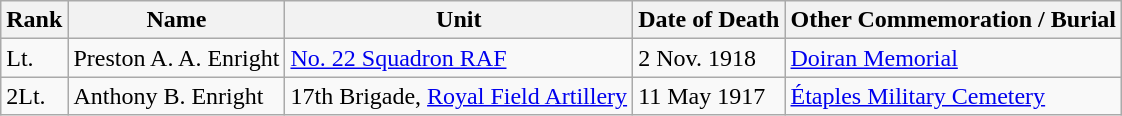<table class="wikitable">
<tr>
<th>Rank</th>
<th>Name</th>
<th>Unit</th>
<th>Date of Death</th>
<th>Other Commemoration / Burial</th>
</tr>
<tr>
<td>Lt.</td>
<td>Preston A. A. Enright</td>
<td><a href='#'>No. 22 Squadron RAF</a></td>
<td>2 Nov. 1918</td>
<td><a href='#'>Doiran Memorial</a></td>
</tr>
<tr>
<td>2Lt.</td>
<td>Anthony B. Enright</td>
<td>17th Brigade, <a href='#'>Royal Field Artillery</a></td>
<td>11 May 1917</td>
<td><a href='#'>Étaples Military Cemetery</a></td>
</tr>
</table>
